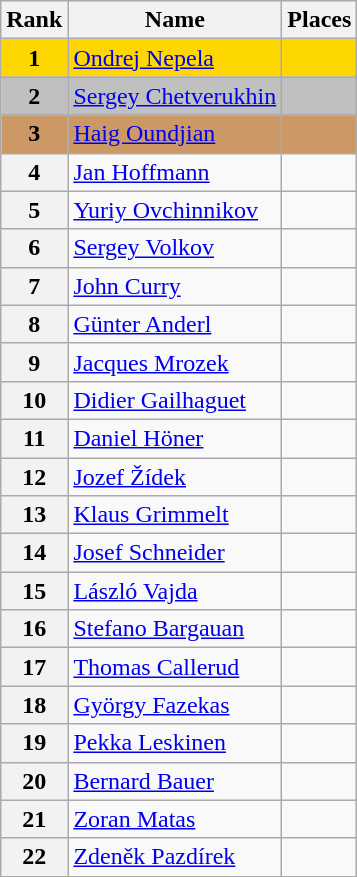<table class="wikitable">
<tr>
<th>Rank</th>
<th>Name</th>
<th>Places</th>
</tr>
<tr bgcolor="gold">
<td align="center"><strong>1</strong></td>
<td> <a href='#'>Ondrej Nepela</a></td>
<td></td>
</tr>
<tr bgcolor="silver">
<td align="center"><strong>2</strong></td>
<td> <a href='#'>Sergey Chetverukhin</a></td>
<td></td>
</tr>
<tr bgcolor="cc9966">
<td align="center"><strong>3</strong></td>
<td> <a href='#'>Haig Oundjian</a></td>
<td></td>
</tr>
<tr>
<th>4</th>
<td> <a href='#'>Jan Hoffmann</a></td>
<td></td>
</tr>
<tr>
<th>5</th>
<td> <a href='#'>Yuriy Ovchinnikov</a></td>
<td></td>
</tr>
<tr>
<th>6</th>
<td> <a href='#'>Sergey Volkov</a></td>
<td></td>
</tr>
<tr>
<th>7</th>
<td> <a href='#'>John Curry</a></td>
<td></td>
</tr>
<tr>
<th>8</th>
<td> <a href='#'>Günter Anderl</a></td>
<td></td>
</tr>
<tr>
<th>9</th>
<td> <a href='#'>Jacques Mrozek</a></td>
<td></td>
</tr>
<tr>
<th>10</th>
<td> <a href='#'>Didier Gailhaguet</a></td>
<td></td>
</tr>
<tr>
<th>11</th>
<td> <a href='#'>Daniel Höner</a></td>
<td></td>
</tr>
<tr>
<th>12</th>
<td> <a href='#'>Jozef Žídek</a></td>
<td></td>
</tr>
<tr>
<th>13</th>
<td> <a href='#'>Klaus Grimmelt</a></td>
<td></td>
</tr>
<tr>
<th>14</th>
<td> <a href='#'>Josef Schneider</a></td>
<td></td>
</tr>
<tr>
<th>15</th>
<td> <a href='#'>László Vajda</a></td>
<td></td>
</tr>
<tr>
<th>16</th>
<td> <a href='#'>Stefano Bargauan</a></td>
<td></td>
</tr>
<tr>
<th>17</th>
<td> <a href='#'>Thomas Callerud</a></td>
<td></td>
</tr>
<tr>
<th>18</th>
<td> <a href='#'>György Fazekas</a></td>
<td></td>
</tr>
<tr>
<th>19</th>
<td> <a href='#'>Pekka Leskinen</a></td>
<td></td>
</tr>
<tr>
<th>20</th>
<td> <a href='#'>Bernard Bauer</a></td>
<td></td>
</tr>
<tr>
<th>21</th>
<td> <a href='#'>Zoran Matas</a></td>
<td></td>
</tr>
<tr>
<th>22</th>
<td> <a href='#'>Zdeněk Pazdírek</a></td>
<td></td>
</tr>
</table>
